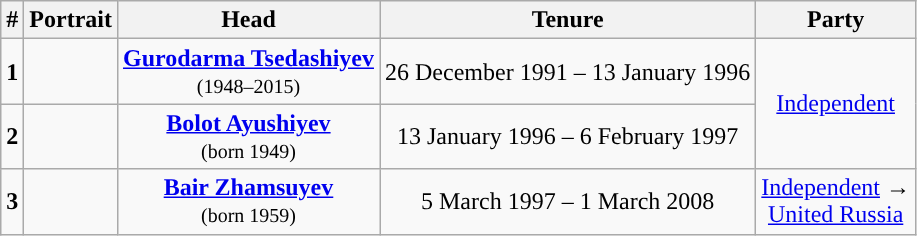<table class="wikitable" style="text-align: center;">
<tr>
<th>#</th>
<th>Portrait</th>
<th>Head</th>
<th>Tenure</th>
<th>Party</th>
</tr>
<tr>
<td style="background: "><strong>1</strong></td>
<td></td>
<td><strong><a href='#'>Gurodarma Tsedashiyev</a></strong><br><small>(1948–2015)</small></td>
<td>26 December 1991 – 13 January 1996</td>
<td rowspan="2"><a href='#'>Independent</a></td>
</tr>
<tr>
<td style="background: "><strong>2</strong></td>
<td></td>
<td><strong><a href='#'>Bolot Ayushiyev</a></strong><br><small>(born 1949)</small></td>
<td>13 January 1996 – 6 February 1997</td>
</tr>
<tr>
<td style="background: "><strong>3</strong></td>
<td></td>
<td><strong><a href='#'>Bair Zhamsuyev</a></strong><br><small>(born 1959)</small></td>
<td>5 March 1997 – 1 March 2008</td>
<td><a href='#'>Independent</a> →<br><a href='#'>United Russia</a></td>
</tr>
</table>
